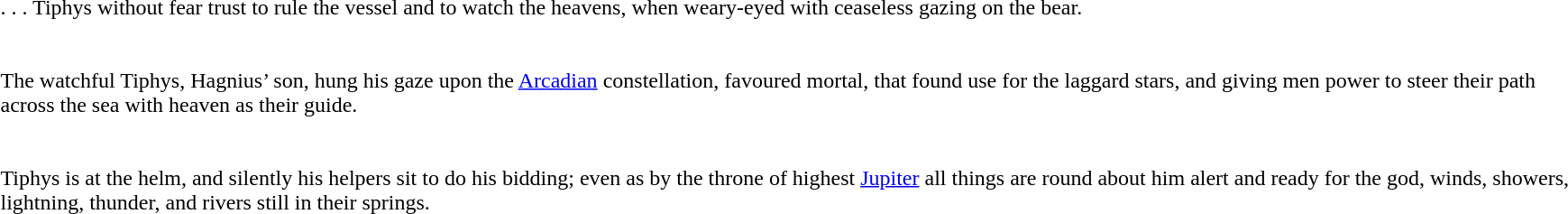<table>
<tr>
<td><blockquote>. . . Tiphys without fear trust to rule the vessel and to watch the heavens, when weary-eyed with ceaseless gazing on the bear.</blockquote></td>
<td></td>
</tr>
<tr>
<td><blockquote>The watchful Tiphys, Hagnius’ son, hung his gaze upon the <a href='#'>Arcadian</a> constellation, favoured mortal, that found use for the laggard stars, and giving men power to steer their path across the sea with heaven as their guide.</blockquote></td>
<td></td>
</tr>
<tr>
<td><blockquote>Tiphys is at the helm, and silently his helpers sit to do his bidding; even as by the throne of highest <a href='#'>Jupiter</a> all things are round about him alert and ready for the god, winds, showers, lightning, thunder, and rivers still in their springs.</blockquote></td>
<td></td>
</tr>
</table>
